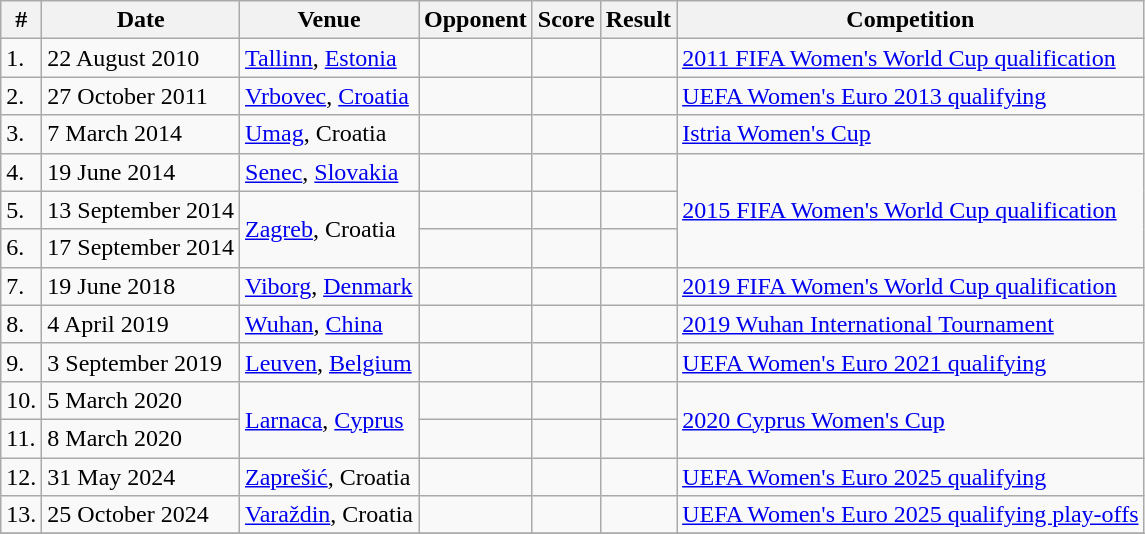<table class="wikitable">
<tr>
<th>#</th>
<th>Date</th>
<th>Venue</th>
<th>Opponent</th>
<th>Score</th>
<th>Result</th>
<th>Competition</th>
</tr>
<tr>
<td>1.</td>
<td>22 August 2010</td>
<td><a href='#'>Tallinn</a>, <a href='#'>Estonia</a></td>
<td></td>
<td></td>
<td></td>
<td><a href='#'>2011 FIFA Women's World Cup qualification</a></td>
</tr>
<tr>
<td>2.</td>
<td>27 October 2011</td>
<td><a href='#'>Vrbovec</a>, <a href='#'>Croatia</a></td>
<td></td>
<td></td>
<td></td>
<td><a href='#'>UEFA Women's Euro 2013 qualifying</a></td>
</tr>
<tr>
<td>3.</td>
<td>7 March 2014</td>
<td><a href='#'>Umag</a>, Croatia</td>
<td></td>
<td></td>
<td></td>
<td><a href='#'>Istria Women's Cup</a></td>
</tr>
<tr>
<td>4.</td>
<td>19 June 2014</td>
<td><a href='#'>Senec</a>, <a href='#'>Slovakia</a></td>
<td></td>
<td></td>
<td></td>
<td rowspan=3><a href='#'>2015 FIFA Women's World Cup qualification</a></td>
</tr>
<tr>
<td>5.</td>
<td>13 September 2014</td>
<td rowspan=2><a href='#'>Zagreb</a>, Croatia</td>
<td></td>
<td></td>
<td></td>
</tr>
<tr>
<td>6.</td>
<td>17 September 2014</td>
<td></td>
<td></td>
<td></td>
</tr>
<tr>
<td>7.</td>
<td>19 June 2018</td>
<td><a href='#'>Viborg</a>, <a href='#'>Denmark</a></td>
<td></td>
<td></td>
<td></td>
<td><a href='#'>2019 FIFA Women's World Cup qualification</a></td>
</tr>
<tr>
<td>8.</td>
<td>4 April 2019</td>
<td><a href='#'>Wuhan</a>, <a href='#'>China</a></td>
<td></td>
<td></td>
<td></td>
<td><a href='#'>2019 Wuhan International Tournament</a></td>
</tr>
<tr>
<td>9.</td>
<td>3 September 2019</td>
<td><a href='#'>Leuven</a>, <a href='#'>Belgium</a></td>
<td></td>
<td></td>
<td></td>
<td><a href='#'>UEFA Women's Euro 2021 qualifying</a></td>
</tr>
<tr>
<td>10.</td>
<td>5 March 2020</td>
<td rowspan=2><a href='#'>Larnaca</a>, <a href='#'>Cyprus</a></td>
<td></td>
<td></td>
<td></td>
<td rowspan=2><a href='#'>2020 Cyprus Women's Cup</a></td>
</tr>
<tr>
<td>11.</td>
<td>8 March 2020</td>
<td></td>
<td></td>
<td></td>
</tr>
<tr>
<td>12.</td>
<td>31 May 2024</td>
<td><a href='#'>Zaprešić</a>, Croatia</td>
<td></td>
<td></td>
<td></td>
<td><a href='#'>UEFA Women's Euro 2025 qualifying</a></td>
</tr>
<tr>
<td>13.</td>
<td>25 October 2024</td>
<td><a href='#'>Varaždin</a>, Croatia</td>
<td></td>
<td></td>
<td></td>
<td><a href='#'>UEFA Women's Euro 2025 qualifying play-offs</a></td>
</tr>
<tr>
</tr>
</table>
